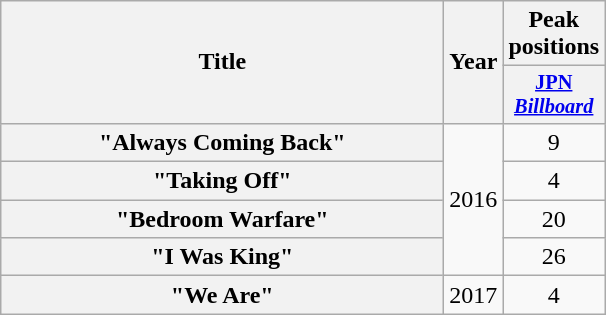<table class="wikitable plainrowheaders" style="text-align:center;">
<tr>
<th scope="col" rowspan="2" style="width:18em;">Title</th>
<th scope="col" rowspan="2">Year</th>
<th scope="col">Peak positions</th>
</tr>
<tr>
<th scope="col" style="width:30px;font-size:85%"><a href='#'>JPN<br><em>Billboard</em></a><br></th>
</tr>
<tr>
<th scope="row">"Always Coming Back"</th>
<td rowspan="4">2016</td>
<td>9</td>
</tr>
<tr>
<th scope="row">"Taking Off"</th>
<td>4</td>
</tr>
<tr>
<th scope="row">"Bedroom Warfare"</th>
<td>20</td>
</tr>
<tr>
<th scope="row">"I Was King"</th>
<td>26</td>
</tr>
<tr>
<th scope="row">"We Are"</th>
<td>2017</td>
<td>4</td>
</tr>
</table>
